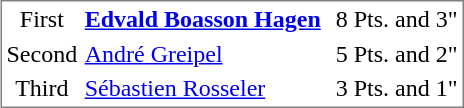<table style="border-style:solid;border-width:1px;border-color:#808080;margin-left:15px" cellspacing="1" cellpadding="2">
<tr ---- align="center">
<td>First</td>
<td align="left"><strong><a href='#'>Edvald Boasson Hagen</a></strong> </td>
<td></td>
<td>8 Pts. and 3"</td>
</tr>
<tr ---- align="center">
<td>Second</td>
<td align="left"><a href='#'>André Greipel</a> </td>
<td></td>
<td>5 Pts. and 2"</td>
</tr>
<tr ---- align="center">
<td>Third</td>
<td align="left"><a href='#'>Sébastien Rosseler</a> </td>
<td></td>
<td>3 Pts. and 1"</td>
</tr>
</table>
